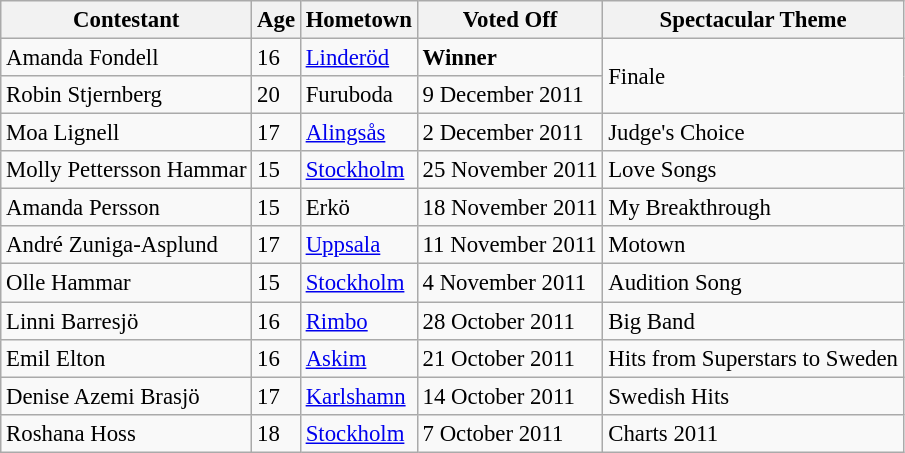<table class="wikitable" style="font-size:95%;">
<tr>
<th>Contestant</th>
<th>Age</th>
<th>Hometown</th>
<th>Voted Off</th>
<th>Spectacular Theme</th>
</tr>
<tr>
<td>Amanda Fondell</td>
<td>16</td>
<td><a href='#'>Linderöd</a></td>
<td><strong>Winner</strong></td>
<td rowspan=2>Finale</td>
</tr>
<tr>
<td>Robin Stjernberg</td>
<td>20</td>
<td>Furuboda</td>
<td>9 December 2011</td>
</tr>
<tr>
<td>Moa Lignell</td>
<td>17</td>
<td><a href='#'>Alingsås</a></td>
<td>2 December 2011</td>
<td>Judge's Choice</td>
</tr>
<tr>
<td>Molly Pettersson Hammar</td>
<td>15</td>
<td><a href='#'>Stockholm</a></td>
<td>25 November 2011</td>
<td>Love Songs</td>
</tr>
<tr>
<td>Amanda Persson</td>
<td>15</td>
<td>Erkö</td>
<td>18 November 2011</td>
<td>My Breakthrough</td>
</tr>
<tr>
<td>André Zuniga-Asplund</td>
<td>17</td>
<td><a href='#'>Uppsala</a></td>
<td>11 November 2011</td>
<td>Motown</td>
</tr>
<tr>
<td>Olle Hammar</td>
<td>15</td>
<td><a href='#'>Stockholm</a></td>
<td>4 November 2011</td>
<td>Audition Song</td>
</tr>
<tr>
<td>Linni Barresjö</td>
<td>16</td>
<td><a href='#'>Rimbo</a></td>
<td>28 October 2011</td>
<td>Big Band</td>
</tr>
<tr>
<td>Emil Elton</td>
<td>16</td>
<td><a href='#'>Askim</a></td>
<td>21 October 2011</td>
<td>Hits from Superstars to Sweden</td>
</tr>
<tr>
<td>Denise Azemi Brasjö</td>
<td>17</td>
<td><a href='#'>Karlshamn</a></td>
<td>14 October 2011</td>
<td>Swedish Hits</td>
</tr>
<tr>
<td>Roshana Hoss</td>
<td>18</td>
<td><a href='#'>Stockholm</a></td>
<td>7 October 2011</td>
<td>Charts 2011</td>
</tr>
</table>
